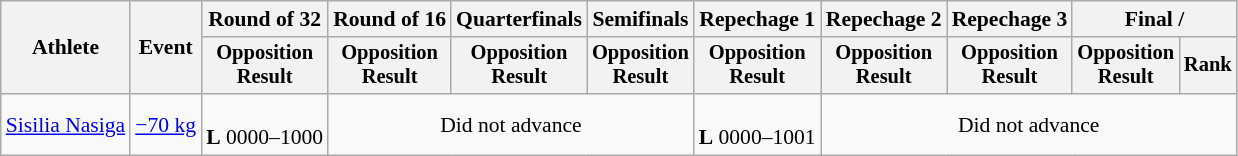<table class="wikitable" style="font-size:90%">
<tr>
<th rowspan="2">Athlete</th>
<th rowspan="2">Event</th>
<th>Round of 32</th>
<th>Round of 16</th>
<th>Quarterfinals</th>
<th>Semifinals</th>
<th>Repechage 1</th>
<th>Repechage 2</th>
<th>Repechage 3</th>
<th colspan=2>Final / </th>
</tr>
<tr style="font-size:95%">
<th>Opposition<br>Result</th>
<th>Opposition<br>Result</th>
<th>Opposition<br>Result</th>
<th>Opposition<br>Result</th>
<th>Opposition<br>Result</th>
<th>Opposition<br>Result</th>
<th>Opposition<br>Result</th>
<th>Opposition<br>Result</th>
<th>Rank</th>
</tr>
<tr align=center>
<td align=left><a href='#'>Sisilia Nasiga</a></td>
<td align=left><a href='#'>−70 kg</a></td>
<td><br><strong>L</strong> 0000–1000</td>
<td colspan=3>Did not advance</td>
<td><br><strong>L</strong> 0000–1001</td>
<td colspan=4>Did not advance</td>
</tr>
</table>
